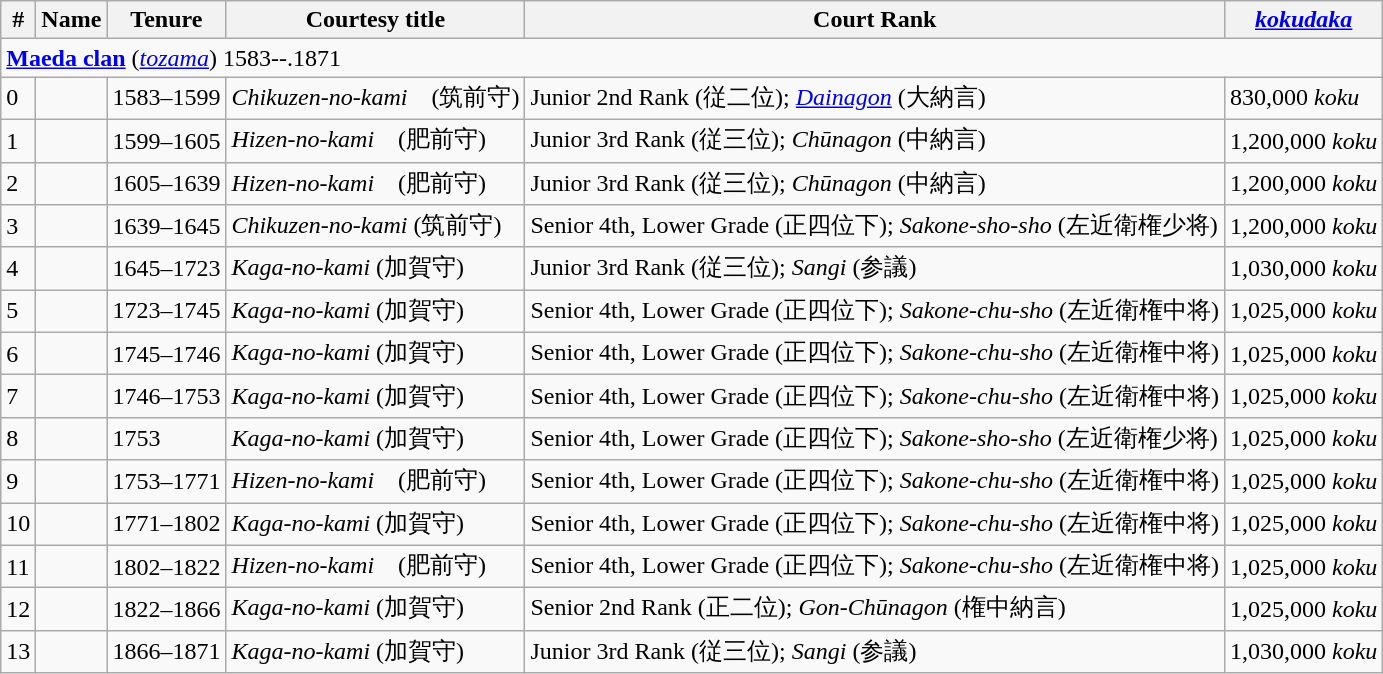<table class=wikitable>
<tr>
<th>#</th>
<th>Name</th>
<th>Tenure</th>
<th>Courtesy title</th>
<th>Court Rank</th>
<th><em><a href='#'>kokudaka</a></em></th>
</tr>
<tr>
<td colspan=6> <strong><a href='#'>Maeda clan</a></strong> (<em><a href='#'>tozama</a></em>) 1583--.1871</td>
</tr>
<tr>
<td>0</td>
<td></td>
<td>1583–1599</td>
<td><em>Chikuzen-no-kami</em>　(筑前守)</td>
<td>Junior 2nd Rank (従二位); <em><a href='#'>Dainagon</a></em> (大納言)</td>
<td>830,000 <em>koku</em></td>
</tr>
<tr>
<td>1</td>
<td></td>
<td>1599–1605</td>
<td><em>Hizen-no-kami</em>　(肥前守)</td>
<td>Junior 3rd Rank (従三位); <em>Chūnagon</em> (中納言)</td>
<td>1,200,000 <em>koku</em></td>
</tr>
<tr>
<td>2</td>
<td></td>
<td>1605–1639</td>
<td><em>Hizen-no-kami</em>　(肥前守)</td>
<td>Junior 3rd Rank (従三位); <em>Chūnagon</em> (中納言)</td>
<td>1,200,000 <em>koku</em></td>
</tr>
<tr>
<td>3</td>
<td></td>
<td>1639–1645</td>
<td><em>Chikuzen-no-kami</em> (筑前守)</td>
<td>Senior 4th, Lower Grade (正四位下); <em>Sakone-sho-sho</em> (左近衛権少将)</td>
<td>1,200,000 <em>koku</em></td>
</tr>
<tr>
<td>4</td>
<td></td>
<td>1645–1723</td>
<td><em>Kaga-no-kami</em> (加賀守)</td>
<td>Junior 3rd Rank (従三位); <em>Sangi</em> (参議)</td>
<td>1,030,000 <em>koku</em></td>
</tr>
<tr>
<td>5</td>
<td></td>
<td>1723–1745</td>
<td><em>Kaga-no-kami</em> (加賀守)</td>
<td>Senior 4th, Lower Grade (正四位下); <em>Sakone-chu-sho</em> (左近衛権中将)</td>
<td>1,025,000  <em>koku</em></td>
</tr>
<tr>
<td>6</td>
<td></td>
<td>1745–1746</td>
<td><em>Kaga-no-kami</em> (加賀守)</td>
<td>Senior 4th, Lower Grade (正四位下); <em>Sakone-chu-sho</em> (左近衛権中将)</td>
<td>1,025,000  <em>koku</em></td>
</tr>
<tr>
<td>7</td>
<td></td>
<td>1746–1753</td>
<td><em>Kaga-no-kami</em> (加賀守)</td>
<td>Senior 4th, Lower Grade (正四位下); <em>Sakone-chu-sho</em> (左近衛権中将)</td>
<td>1,025,000  <em>koku</em></td>
</tr>
<tr>
<td>8</td>
<td></td>
<td>1753</td>
<td><em>Kaga-no-kami</em> (加賀守)</td>
<td>Senior 4th, Lower Grade (正四位下); <em>Sakone-sho-sho</em> (左近衛権少将)</td>
<td>1,025,000  <em>koku</em></td>
</tr>
<tr>
<td>9</td>
<td></td>
<td>1753–1771</td>
<td><em>Hizen-no-kami</em>　(肥前守)</td>
<td>Senior 4th, Lower Grade (正四位下); <em>Sakone-chu-sho</em> (左近衛権中将)</td>
<td>1,025,000  <em>koku</em></td>
</tr>
<tr>
<td>10</td>
<td></td>
<td>1771–1802</td>
<td><em>Kaga-no-kami</em> (加賀守)</td>
<td>Senior 4th, Lower Grade (正四位下); <em>Sakone-chu-sho</em> (左近衛権中将)</td>
<td>1,025,000  <em>koku</em></td>
</tr>
<tr>
<td>11</td>
<td></td>
<td>1802–1822</td>
<td><em>Hizen-no-kami</em>　(肥前守)</td>
<td>Senior 4th, Lower Grade (正四位下); <em>Sakone-chu-sho</em> (左近衛権中将)</td>
<td>1,025,000  <em>koku</em></td>
</tr>
<tr>
<td>12</td>
<td></td>
<td>1822–1866</td>
<td><em>Kaga-no-kami</em> (加賀守)</td>
<td>Senior 2nd Rank (正二位); <em>Gon-Chūnagon</em> (権中納言)</td>
<td>1,025,000  <em>koku</em></td>
</tr>
<tr>
<td>13</td>
<td></td>
<td>1866–1871</td>
<td><em>Kaga-no-kami</em> (加賀守)</td>
<td>Junior 3rd Rank (従三位); <em>Sangi</em> (参議)</td>
<td>1,030,000 <em>koku</em></td>
</tr>
</table>
